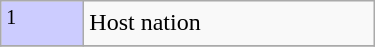<table class="wikitable" border="solid 1px #AAAAAA" width="250px">
<tr>
<td style="background:#ccccff; width:3em;"><sup>1</sup></td>
<td>Host nation</td>
</tr>
<tr>
</tr>
</table>
